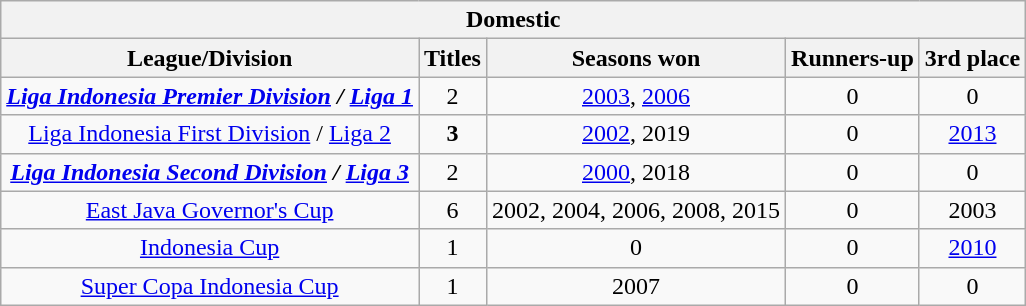<table class="wikitable sortable" style="text-align:center;">
<tr>
<th colspan="6">Domestic</th>
</tr>
<tr>
<th>League/Division</th>
<th>Titles</th>
<th>Seasons won</th>
<th>Runners-up</th>
<th>3rd place</th>
</tr>
<tr>
<td><strong><em><a href='#'>Liga Indonesia Premier Division</a><em> / <a href='#'>Liga 1</a><strong></td>
<td></strong>2<strong></td>
<td><a href='#'>2003</a>, <a href='#'>2006</a></td>
<td>0</td>
<td>0</td>
</tr>
<tr>
<td></em></strong><a href='#'>Liga Indonesia First Division</a></em> / <a href='#'>Liga 2</a></strong></td>
<td><strong>3</strong></td>
<td><a href='#'>2002</a>, 2019</td>
<td>0</td>
<td><a href='#'>2013</a></td>
</tr>
<tr>
<td><strong><em><a href='#'>Liga Indonesia Second Division</a><em> / <a href='#'>Liga 3</a><strong></td>
<td></strong>2<strong></td>
<td><a href='#'>2000</a>, 2018</td>
<td>0</td>
<td>0</td>
</tr>
<tr>
<td></strong><a href='#'>East Java Governor's Cup</a><strong></td>
<td></strong>6<strong></td>
<td>2002, 2004, 2006, 2008, 2015</td>
<td>0</td>
<td>2003</td>
</tr>
<tr>
<td></strong><a href='#'>Indonesia Cup</a><strong></td>
<td></strong>1<strong></td>
<td>0</td>
<td>0</td>
<td><a href='#'>2010</a></td>
</tr>
<tr>
<td></strong><a href='#'>Super Copa Indonesia Cup</a><strong></td>
<td></strong>1<strong></td>
<td>2007</td>
<td>0</td>
<td>0</td>
</tr>
</table>
